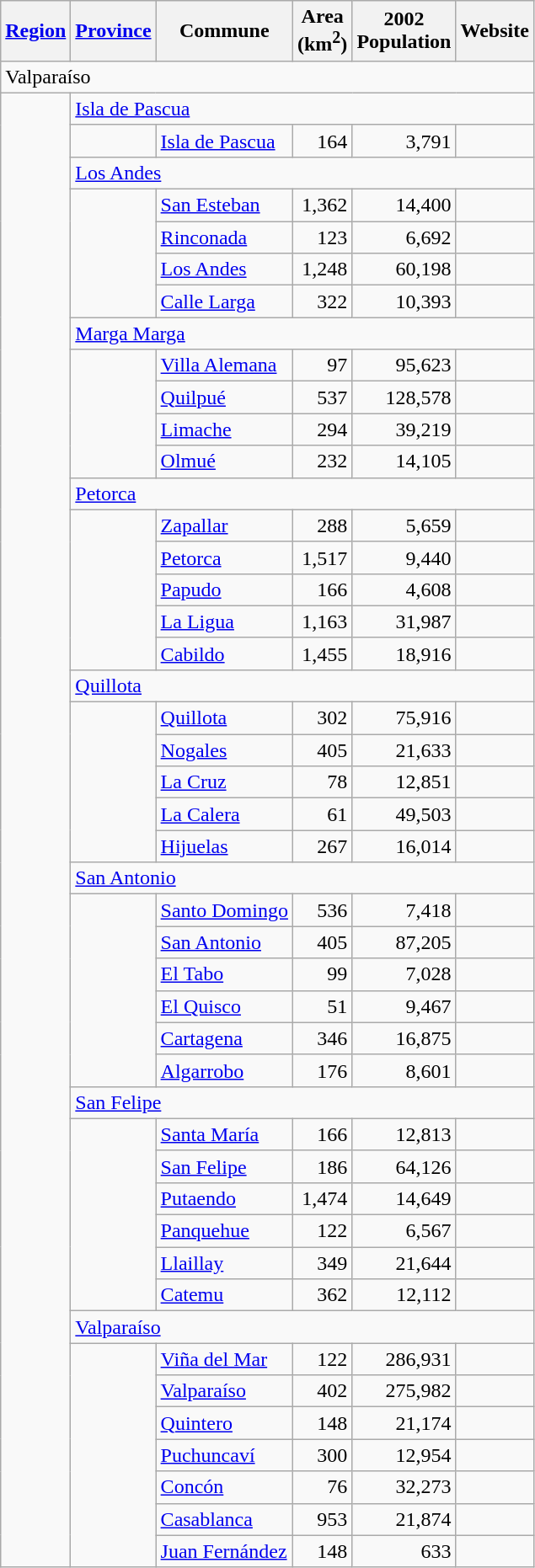<table class="wikitable" style="text-align:left; text-valign:top;">
<tr>
<th scope="col"><a href='#'>Region</a></th>
<th scope="col"><a href='#'>Province</a></th>
<th scope="col">Commune</th>
<th scope="col">Area<br>(km<sup>2</sup>)</th>
<th scope="col">2002<br>Population</th>
<th scope="col">Website</th>
</tr>
<tr>
<td colspan="6" valign="top">Valparaíso</td>
</tr>
<tr>
<td rowspan="46"></td>
<td colspan="5"><a href='#'>Isla de Pascua</a></td>
</tr>
<tr>
<td rowspan="1"></td>
<td><a href='#'>Isla de Pascua</a></td>
<td align="right">164</td>
<td align="right">3,791</td>
<td align="right"> </td>
</tr>
<tr>
<td colspan="5" valign="top"><a href='#'>Los Andes</a></td>
</tr>
<tr>
<td rowspan="4"></td>
<td><a href='#'>San Esteban</a></td>
<td align="right">1,362</td>
<td align="right">14,400</td>
<td align="right"></td>
</tr>
<tr>
<td><a href='#'>Rinconada</a></td>
<td align="right">123</td>
<td align="right">6,692</td>
<td align="right"></td>
</tr>
<tr>
<td><a href='#'>Los Andes</a></td>
<td align="right">1,248</td>
<td align="right">60,198</td>
<td align="right"></td>
</tr>
<tr>
<td><a href='#'>Calle Larga</a></td>
<td align="right">322</td>
<td align="right">10,393</td>
<td align="right"></td>
</tr>
<tr>
<td colspan="5" valign="top"><a href='#'>Marga Marga</a></td>
</tr>
<tr>
<td rowspan="4"></td>
<td><a href='#'>Villa Alemana</a></td>
<td align="right">97</td>
<td align="right">95,623</td>
<td align="right"></td>
</tr>
<tr>
<td><a href='#'>Quilpué</a></td>
<td align="right">537</td>
<td align="right">128,578</td>
<td align="right"></td>
</tr>
<tr>
<td><a href='#'>Limache</a></td>
<td align="right">294</td>
<td align="right">39,219</td>
<td align="right"></td>
</tr>
<tr>
<td><a href='#'>Olmué</a></td>
<td align="right">232</td>
<td align="right">14,105</td>
<td align="right"></td>
</tr>
<tr>
<td colspan="5" valign="top"><a href='#'>Petorca</a></td>
</tr>
<tr>
<td rowspan="5"></td>
<td><a href='#'>Zapallar</a></td>
<td align="right">288</td>
<td align="right">5,659</td>
<td align="right"></td>
</tr>
<tr>
<td><a href='#'>Petorca</a></td>
<td align="right">1,517</td>
<td align="right">9,440</td>
<td align="right"></td>
</tr>
<tr>
<td><a href='#'>Papudo</a></td>
<td align="right">166</td>
<td align="right">4,608</td>
<td align="right"></td>
</tr>
<tr>
<td><a href='#'>La Ligua</a></td>
<td align="right">1,163</td>
<td align="right">31,987</td>
<td align="right"></td>
</tr>
<tr>
<td><a href='#'>Cabildo</a></td>
<td align="right">1,455</td>
<td align="right">18,916</td>
<td align="right"></td>
</tr>
<tr>
<td colspan="5" valign="top"><a href='#'>Quillota</a></td>
</tr>
<tr>
<td rowspan="5"></td>
<td><a href='#'>Quillota</a></td>
<td align="right">302</td>
<td align="right">75,916</td>
<td align="right"></td>
</tr>
<tr>
<td><a href='#'>Nogales</a></td>
<td align="right">405</td>
<td align="right">21,633</td>
<td align="right"></td>
</tr>
<tr>
<td><a href='#'>La Cruz</a></td>
<td align="right">78</td>
<td align="right">12,851</td>
<td align="right"></td>
</tr>
<tr>
<td><a href='#'>La Calera</a></td>
<td align="right">61</td>
<td align="right">49,503</td>
<td align="right"></td>
</tr>
<tr>
<td><a href='#'>Hijuelas</a></td>
<td align="right">267</td>
<td align="right">16,014</td>
<td align="right"></td>
</tr>
<tr>
<td colspan="5" valign="top"><a href='#'>San Antonio</a></td>
</tr>
<tr>
<td rowspan="6"></td>
<td><a href='#'>Santo Domingo</a></td>
<td align="right">536</td>
<td align="right">7,418</td>
<td align="right"></td>
</tr>
<tr>
<td><a href='#'>San Antonio</a></td>
<td align="right">405</td>
<td align="right">87,205</td>
<td align="right"></td>
</tr>
<tr>
<td><a href='#'>El Tabo</a></td>
<td align="right">99</td>
<td align="right">7,028</td>
<td align="right"></td>
</tr>
<tr>
<td><a href='#'>El Quisco</a></td>
<td align="right">51</td>
<td align="right">9,467</td>
<td align="right"></td>
</tr>
<tr>
<td><a href='#'>Cartagena</a></td>
<td align="right">346</td>
<td align="right">16,875</td>
<td align="right"></td>
</tr>
<tr>
<td><a href='#'>Algarrobo</a></td>
<td align="right">176</td>
<td align="right">8,601</td>
<td align="right"></td>
</tr>
<tr>
<td colspan="5" valign="top"><a href='#'>San Felipe</a></td>
</tr>
<tr>
<td rowspan="6"></td>
<td><a href='#'>Santa María</a></td>
<td align="right">166</td>
<td align="right">12,813</td>
<td align="right"></td>
</tr>
<tr>
<td><a href='#'>San Felipe</a></td>
<td align="right">186</td>
<td align="right">64,126</td>
<td align="right"></td>
</tr>
<tr>
<td><a href='#'>Putaendo</a></td>
<td align="right">1,474</td>
<td align="right">14,649</td>
<td align="right"></td>
</tr>
<tr>
<td><a href='#'>Panquehue</a></td>
<td align="right">122</td>
<td align="right">6,567</td>
<td align="right"></td>
</tr>
<tr>
<td><a href='#'>Llaillay</a></td>
<td align="right">349</td>
<td align="right">21,644</td>
<td align="right"></td>
</tr>
<tr>
<td><a href='#'>Catemu</a></td>
<td align="right">362</td>
<td align="right">12,112</td>
<td align="right"></td>
</tr>
<tr>
<td colspan="5" valign="top"><a href='#'>Valparaíso</a></td>
</tr>
<tr>
<td rowspan="7"></td>
<td><a href='#'>Viña del Mar</a></td>
<td align="right">122</td>
<td align="right">286,931</td>
<td align="right"></td>
</tr>
<tr>
<td><a href='#'>Valparaíso</a></td>
<td align="right">402</td>
<td align="right">275,982</td>
<td align="right"></td>
</tr>
<tr>
<td><a href='#'>Quintero</a></td>
<td align="right">148</td>
<td align="right">21,174</td>
<td align="right"></td>
</tr>
<tr>
<td><a href='#'>Puchuncaví</a></td>
<td align="right">300</td>
<td align="right">12,954</td>
<td align="right"></td>
</tr>
<tr>
<td><a href='#'>Concón</a></td>
<td align="right">76</td>
<td align="right">32,273</td>
<td align="right"></td>
</tr>
<tr>
<td><a href='#'>Casablanca</a></td>
<td align="right">953</td>
<td align="right">21,874</td>
<td align="right"></td>
</tr>
<tr>
<td><a href='#'>Juan Fernández</a></td>
<td align="right">148</td>
<td align="right">633</td>
<td align="right"> </td>
</tr>
</table>
